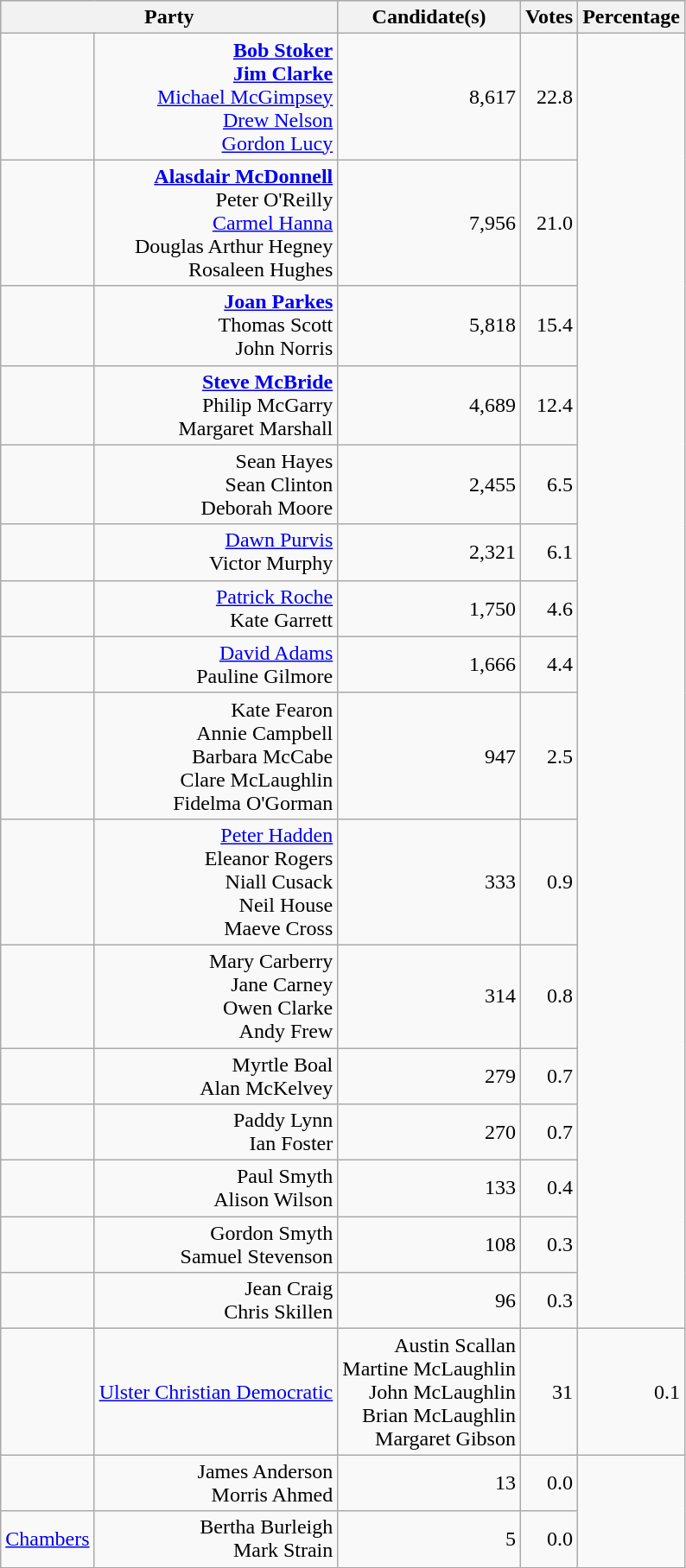<table class="wikitable">
<tr style="background:#CCCCCC;">
<th colspan="2" rowspan="1" align="center" valign="top">Party</th>
<th valign="top">Candidate(s)</th>
<th valign="top">Votes</th>
<th valign="top">Percentage</th>
</tr>
<tr>
<td></td>
<td align="right"><strong><a href='#'>Bob Stoker</a></strong><br><strong><a href='#'>Jim Clarke</a></strong><br><a href='#'>Michael McGimpsey</a><br><a href='#'>Drew Nelson</a><br><a href='#'>Gordon Lucy</a></td>
<td align="right">8,617</td>
<td align="right">22.8</td>
</tr>
<tr>
<td></td>
<td align="right"><strong><a href='#'>Alasdair McDonnell</a></strong><br>Peter O'Reilly<br><a href='#'>Carmel Hanna</a><br>Douglas Arthur Hegney<br>Rosaleen Hughes</td>
<td align="right">7,956</td>
<td align="right">21.0</td>
</tr>
<tr>
<td></td>
<td align="right"><strong><a href='#'>Joan Parkes</a></strong><br>Thomas Scott<br>John Norris</td>
<td align="right">5,818</td>
<td align="right">15.4</td>
</tr>
<tr>
<td></td>
<td align="right"><strong><a href='#'>Steve McBride</a></strong><br>Philip McGarry<br>Margaret Marshall</td>
<td align="right">4,689</td>
<td align="right">12.4</td>
</tr>
<tr>
<td></td>
<td align="right">Sean Hayes<br>Sean Clinton<br>Deborah Moore</td>
<td align="right">2,455</td>
<td align="right">6.5</td>
</tr>
<tr>
<td></td>
<td align="right"><a href='#'>Dawn Purvis</a><br>Victor Murphy</td>
<td align="right">2,321</td>
<td align="right">6.1</td>
</tr>
<tr>
<td></td>
<td align="right"><a href='#'>Patrick Roche</a><br>Kate Garrett</td>
<td align="right">1,750</td>
<td align="right">4.6</td>
</tr>
<tr>
<td></td>
<td align="right"><a href='#'>David Adams</a><br>Pauline Gilmore</td>
<td align="right">1,666</td>
<td align="right">4.4</td>
</tr>
<tr>
<td></td>
<td align="right">Kate Fearon<br>Annie Campbell<br>Barbara McCabe<br>Clare McLaughlin<br>Fidelma O'Gorman</td>
<td align="right">947</td>
<td align="right">2.5</td>
</tr>
<tr>
<td></td>
<td align="right"><a href='#'>Peter Hadden</a><br>Eleanor Rogers<br>Niall Cusack<br>Neil House<br>Maeve Cross</td>
<td align="right">333</td>
<td align="right">0.9</td>
</tr>
<tr>
<td></td>
<td align="right">Mary Carberry<br>Jane Carney<br>Owen Clarke<br>Andy Frew</td>
<td align="right">314</td>
<td align="right">0.8</td>
</tr>
<tr>
<td></td>
<td align="right">Myrtle Boal<br>Alan McKelvey</td>
<td align="right">279</td>
<td align="right">0.7</td>
</tr>
<tr>
<td></td>
<td align="right">Paddy Lynn<br>Ian Foster</td>
<td align="right">270</td>
<td align="right">0.7</td>
</tr>
<tr>
<td></td>
<td align="right">Paul Smyth<br>Alison Wilson</td>
<td align="right">133</td>
<td align="right">0.4</td>
</tr>
<tr>
<td></td>
<td align="right">Gordon Smyth<br>Samuel Stevenson</td>
<td align="right">108</td>
<td align="right">0.3</td>
</tr>
<tr>
<td></td>
<td align="right">Jean Craig<br>Chris Skillen</td>
<td align="right">96</td>
<td align="right">0.3</td>
</tr>
<tr>
<td></td>
<td><a href='#'>Ulster Christian Democratic</a></td>
<td align="right">Austin Scallan<br>Martine McLaughlin<br>John McLaughlin<br>Brian McLaughlin<br>Margaret Gibson</td>
<td align="right">31</td>
<td align="right">0.1</td>
</tr>
<tr>
<td></td>
<td align="right">James Anderson<br>Morris Ahmed</td>
<td align="right">13</td>
<td align="right">0.0</td>
</tr>
<tr>
<td> <a href='#'>Chambers</a></td>
<td align="right">Bertha Burleigh<br>Mark Strain</td>
<td align="right">5</td>
<td align="right">0.0</td>
</tr>
</table>
